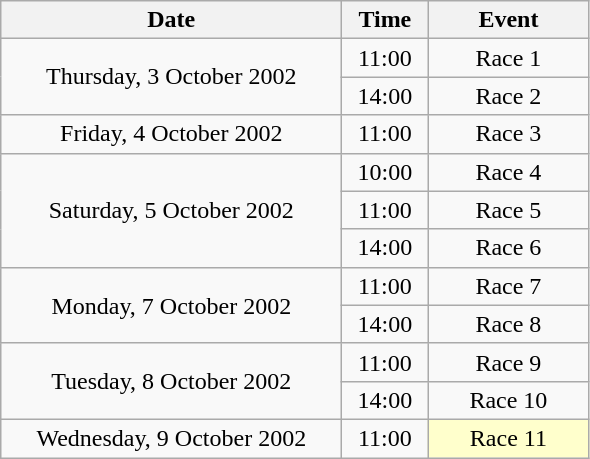<table class = "wikitable" style="text-align:center;">
<tr>
<th width=220>Date</th>
<th width=50>Time</th>
<th width=100>Event</th>
</tr>
<tr>
<td rowspan=2>Thursday, 3 October 2002</td>
<td>11:00</td>
<td>Race 1</td>
</tr>
<tr>
<td>14:00</td>
<td>Race 2</td>
</tr>
<tr>
<td>Friday, 4 October 2002</td>
<td>11:00</td>
<td>Race 3</td>
</tr>
<tr>
<td rowspan=3>Saturday, 5 October 2002</td>
<td>10:00</td>
<td>Race 4</td>
</tr>
<tr>
<td>11:00</td>
<td>Race 5</td>
</tr>
<tr>
<td>14:00</td>
<td>Race 6</td>
</tr>
<tr>
<td rowspan=2>Monday, 7 October 2002</td>
<td>11:00</td>
<td>Race 7</td>
</tr>
<tr>
<td>14:00</td>
<td>Race 8</td>
</tr>
<tr>
<td rowspan=2>Tuesday, 8 October 2002</td>
<td>11:00</td>
<td>Race 9</td>
</tr>
<tr>
<td>14:00</td>
<td>Race 10</td>
</tr>
<tr>
<td>Wednesday, 9 October 2002</td>
<td>11:00</td>
<td bgcolor=ffffcc>Race 11</td>
</tr>
</table>
